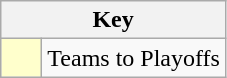<table class="wikitable" style="text-align: center;">
<tr>
<th colspan=2>Key</th>
</tr>
<tr>
<td style="background:#ffffcc; width:20px;"></td>
<td align=left>Teams to Playoffs</td>
</tr>
</table>
